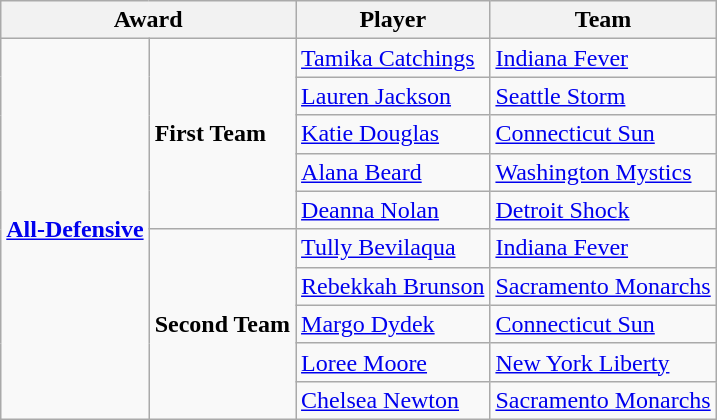<table class="wikitable">
<tr>
<th colspan="2">Award</th>
<th>Player</th>
<th>Team</th>
</tr>
<tr>
<td rowspan=10><strong><a href='#'>All-Defensive</a></strong></td>
<td rowspan=5><strong>First Team</strong></td>
<td><a href='#'>Tamika Catchings</a></td>
<td><a href='#'>Indiana Fever</a></td>
</tr>
<tr>
<td><a href='#'>Lauren Jackson</a></td>
<td><a href='#'>Seattle Storm</a></td>
</tr>
<tr>
<td><a href='#'>Katie Douglas</a></td>
<td><a href='#'>Connecticut Sun</a></td>
</tr>
<tr>
<td><a href='#'>Alana Beard</a></td>
<td><a href='#'>Washington Mystics</a></td>
</tr>
<tr>
<td><a href='#'>Deanna Nolan</a></td>
<td><a href='#'>Detroit Shock</a></td>
</tr>
<tr>
<td rowspan=5><strong>Second Team</strong></td>
<td><a href='#'>Tully Bevilaqua</a></td>
<td><a href='#'>Indiana Fever</a></td>
</tr>
<tr>
<td><a href='#'>Rebekkah Brunson</a></td>
<td><a href='#'>Sacramento Monarchs</a></td>
</tr>
<tr>
<td><a href='#'>Margo Dydek</a></td>
<td><a href='#'>Connecticut Sun</a></td>
</tr>
<tr>
<td><a href='#'>Loree Moore</a></td>
<td><a href='#'>New York Liberty</a></td>
</tr>
<tr>
<td><a href='#'>Chelsea Newton</a></td>
<td><a href='#'>Sacramento Monarchs</a></td>
</tr>
</table>
